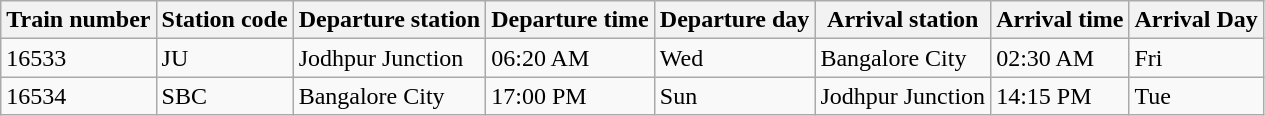<table class="wikitable">
<tr>
<th>Train number</th>
<th>Station code</th>
<th>Departure station</th>
<th>Departure time</th>
<th>Departure day</th>
<th>Arrival station</th>
<th>Arrival time</th>
<th>Arrival Day</th>
</tr>
<tr>
<td>16533</td>
<td>JU</td>
<td>Jodhpur Junction</td>
<td>06:20 AM</td>
<td>Wed</td>
<td>Bangalore City</td>
<td>02:30 AM</td>
<td>Fri</td>
</tr>
<tr>
<td>16534</td>
<td>SBC</td>
<td>Bangalore City</td>
<td>17:00 PM</td>
<td>Sun</td>
<td>Jodhpur Junction</td>
<td>14:15 PM</td>
<td>Tue</td>
</tr>
</table>
